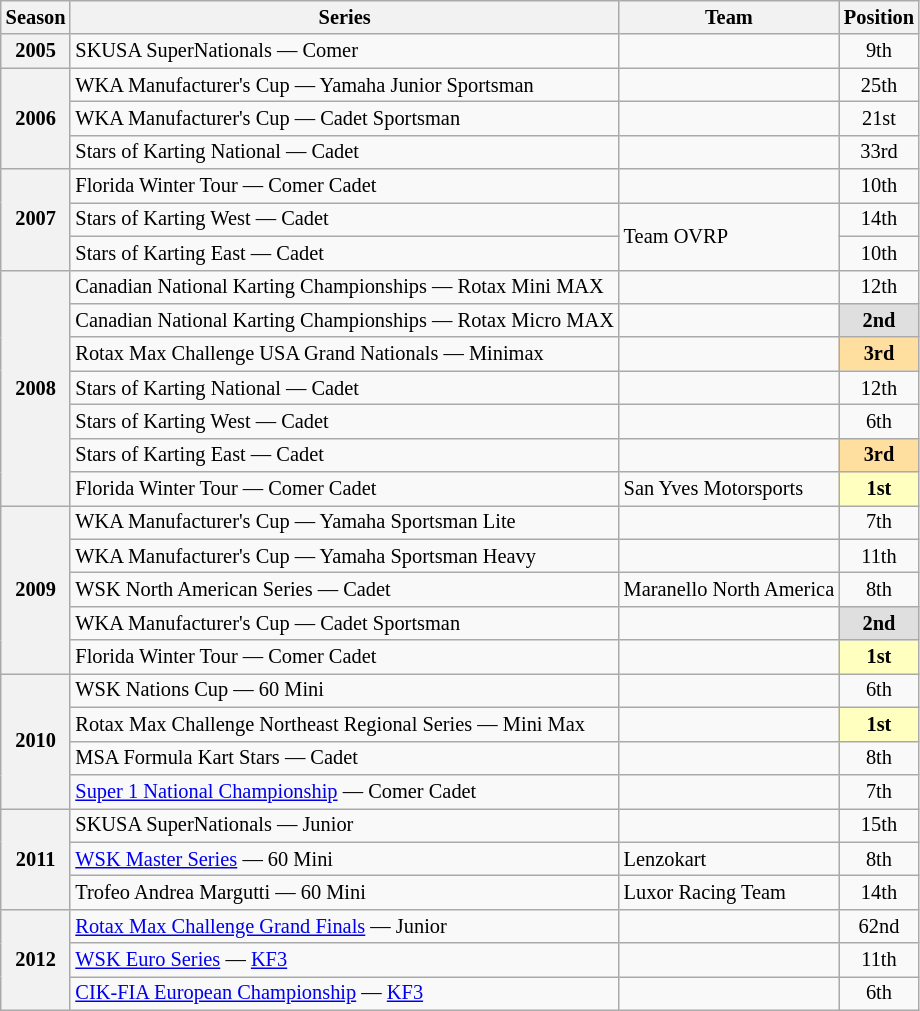<table class="wikitable" style="font-size: 85%; text-align:center">
<tr>
<th>Season</th>
<th>Series</th>
<th>Team</th>
<th>Position</th>
</tr>
<tr>
<th>2005</th>
<td align="left">SKUSA SuperNationals — Comer</td>
<td align="left"></td>
<td>9th</td>
</tr>
<tr>
<th rowspan="3">2006</th>
<td align="left">WKA Manufacturer's Cup — Yamaha Junior Sportsman</td>
<td align="left"></td>
<td>25th</td>
</tr>
<tr>
<td align="left">WKA Manufacturer's Cup — Cadet Sportsman</td>
<td align="left"></td>
<td>21st</td>
</tr>
<tr>
<td align="left">Stars of Karting National — Cadet</td>
<td align="left"></td>
<td>33rd</td>
</tr>
<tr>
<th rowspan="3">2007</th>
<td align="left">Florida Winter Tour — Comer Cadet</td>
<td align="left"></td>
<td>10th</td>
</tr>
<tr>
<td align="left">Stars of Karting West — Cadet</td>
<td rowspan="2" align="left">Team OVRP</td>
<td>14th</td>
</tr>
<tr>
<td align="left">Stars of Karting East — Cadet</td>
<td>10th</td>
</tr>
<tr>
<th rowspan="7">2008</th>
<td align="left">Canadian National Karting Championships — Rotax Mini MAX</td>
<td align="left"></td>
<td>12th</td>
</tr>
<tr>
<td align="left">Canadian National Karting Championships — Rotax Micro MAX</td>
<td align="left"></td>
<td style="background:#DFDFDF;"><strong>2nd</strong></td>
</tr>
<tr>
<td align="left">Rotax Max Challenge USA Grand Nationals — Minimax</td>
<td align="left"></td>
<td style="background:#FFDF9F;"><strong>3rd</strong></td>
</tr>
<tr>
<td align="left">Stars of Karting National — Cadet</td>
<td align="left"></td>
<td>12th</td>
</tr>
<tr>
<td align="left">Stars of Karting West — Cadet</td>
<td align="left"></td>
<td>6th</td>
</tr>
<tr>
<td align="left">Stars of Karting East — Cadet</td>
<td align="left"></td>
<td style="background:#FFDF9F;"><strong>3rd</strong></td>
</tr>
<tr>
<td align="left">Florida Winter Tour — Comer Cadet</td>
<td align="left">San Yves Motorsports</td>
<td style="background:#FFFFBF;"><strong>1st</strong></td>
</tr>
<tr>
<th rowspan="5">2009</th>
<td align="left">WKA Manufacturer's Cup — Yamaha Sportsman Lite</td>
<td align="left"></td>
<td>7th</td>
</tr>
<tr>
<td align="left">WKA Manufacturer's Cup — Yamaha Sportsman Heavy</td>
<td align="left"></td>
<td>11th</td>
</tr>
<tr>
<td align="left">WSK North American Series — Cadet</td>
<td>Maranello North America</td>
<td>8th</td>
</tr>
<tr>
<td align="left">WKA Manufacturer's Cup — Cadet Sportsman</td>
<td></td>
<td style="background:#DFDFDF;"><strong>2nd</strong></td>
</tr>
<tr>
<td align="left">Florida Winter Tour — Comer Cadet</td>
<td></td>
<td style="background:#FFFFBF;"><strong>1st</strong></td>
</tr>
<tr>
<th rowspan="4">2010</th>
<td align="left">WSK Nations Cup — 60 Mini</td>
<td></td>
<td>6th</td>
</tr>
<tr>
<td align="left">Rotax Max Challenge Northeast Regional Series — Mini Max</td>
<td></td>
<td style="background:#FFFFBF;"><strong>1st</strong></td>
</tr>
<tr>
<td align="left">MSA Formula Kart Stars — Cadet</td>
<td align="left"></td>
<td>8th</td>
</tr>
<tr>
<td align="left"><a href='#'>Super 1 National Championship</a> — Comer Cadet</td>
<td></td>
<td>7th</td>
</tr>
<tr>
<th rowspan="3">2011</th>
<td align="left">SKUSA SuperNationals — Junior</td>
<td></td>
<td>15th</td>
</tr>
<tr>
<td align="left"><a href='#'>WSK Master Series</a> — 60 Mini</td>
<td align="left">Lenzokart</td>
<td>8th</td>
</tr>
<tr>
<td align="left">Trofeo Andrea Margutti — 60 Mini</td>
<td align="left">Luxor Racing Team</td>
<td>14th</td>
</tr>
<tr>
<th rowspan="3">2012</th>
<td align="left"><a href='#'>Rotax Max Challenge Grand Finals</a> — Junior</td>
<td></td>
<td>62nd</td>
</tr>
<tr>
<td align="left"><a href='#'>WSK Euro Series</a> — <a href='#'>KF3</a></td>
<td></td>
<td>11th</td>
</tr>
<tr>
<td align="left"><a href='#'>CIK-FIA European Championship</a> — <a href='#'>KF3</a></td>
<td></td>
<td>6th</td>
</tr>
</table>
